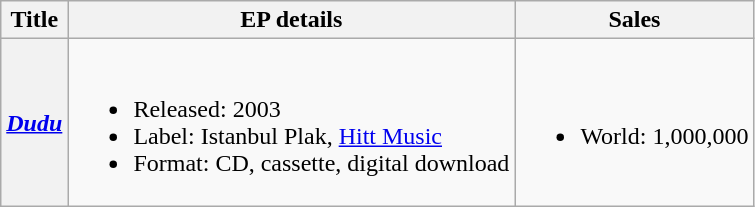<table class="wikitable plainrowheaders">
<tr>
<th>Title</th>
<th>EP details</th>
<th>Sales</th>
</tr>
<tr>
<th scope="row"><em><a href='#'>Dudu</a></em></th>
<td><br><ul><li>Released: 2003</li><li>Label: Istanbul Plak, <a href='#'>Hitt Music</a></li><li>Format: CD, cassette, digital download</li></ul></td>
<td><br><ul><li>World: 1,000,000</li></ul></td>
</tr>
</table>
